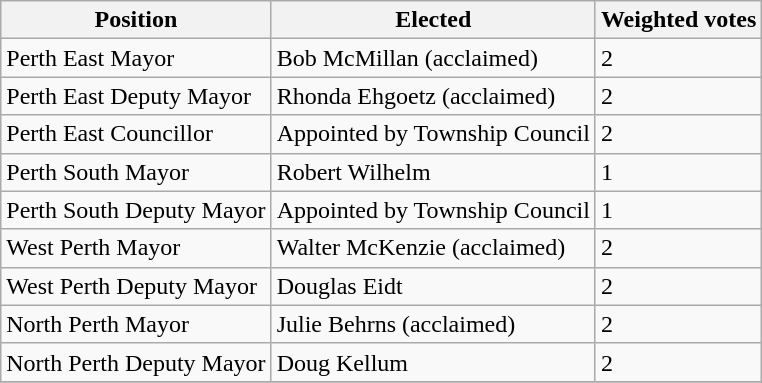<table class="wikitable">
<tr>
<th>Position</th>
<th>Elected</th>
<th>Weighted votes</th>
</tr>
<tr>
<td>Perth East Mayor</td>
<td>Bob McMillan (acclaimed)</td>
<td>2</td>
</tr>
<tr>
<td>Perth East Deputy Mayor</td>
<td>Rhonda Ehgoetz (acclaimed)</td>
<td>2</td>
</tr>
<tr>
<td>Perth East Councillor</td>
<td>Appointed by Township Council</td>
<td>2</td>
</tr>
<tr>
<td>Perth South Mayor</td>
<td>Robert Wilhelm</td>
<td>1</td>
</tr>
<tr>
<td>Perth South Deputy Mayor</td>
<td>Appointed by Township Council</td>
<td>1</td>
</tr>
<tr>
<td>West Perth Mayor</td>
<td>Walter McKenzie (acclaimed)</td>
<td>2</td>
</tr>
<tr>
<td>West Perth Deputy Mayor</td>
<td>Douglas Eidt</td>
<td>2</td>
</tr>
<tr>
<td>North Perth Mayor</td>
<td>Julie Behrns (acclaimed)</td>
<td>2</td>
</tr>
<tr>
<td>North Perth Deputy Mayor</td>
<td>Doug Kellum</td>
<td>2</td>
</tr>
<tr>
</tr>
</table>
